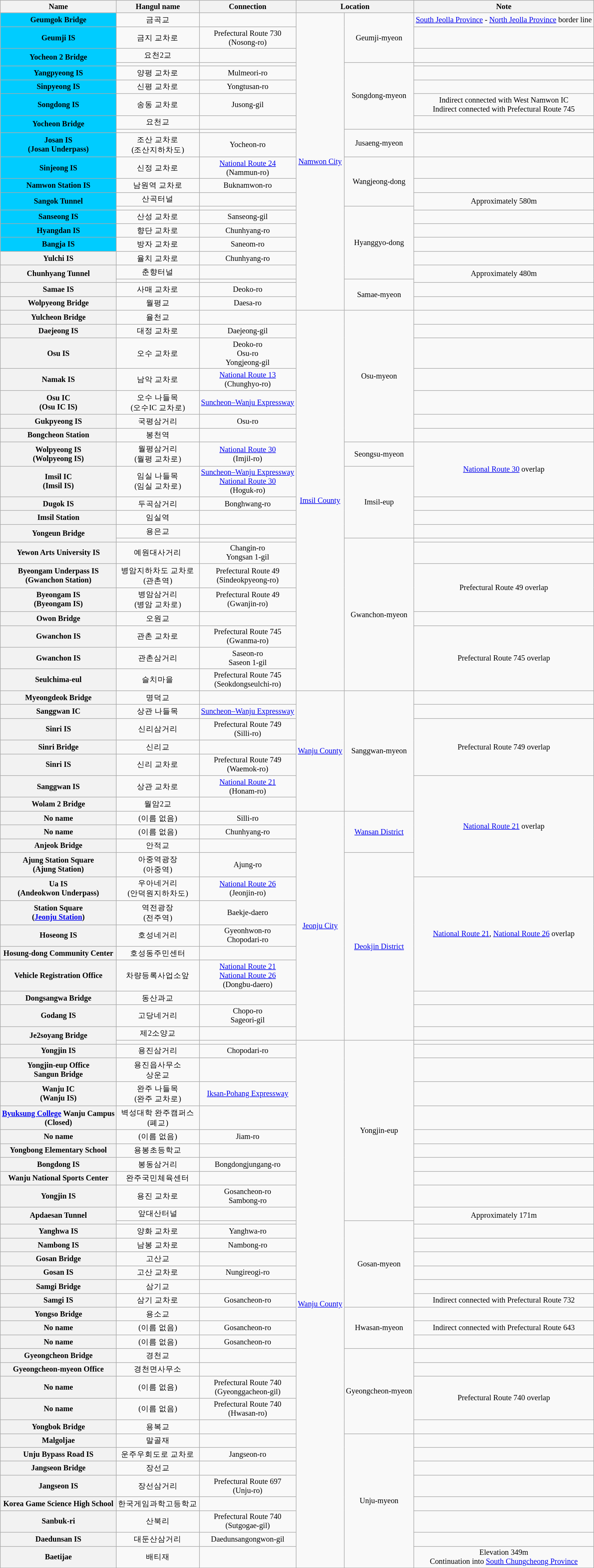<table class="wikitable" style="font-size: 85%; text-align: center;">
<tr>
<th>Name </th>
<th>Hangul name</th>
<th>Connection</th>
<th colspan="2">Location</th>
<th>Note</th>
</tr>
<tr>
<th style="background-color: #00CCFF;">Geumgok Bridge</th>
<td>금곡교</td>
<td></td>
<td rowspan=22><a href='#'>Namwon City</a></td>
<td rowspan=3>Geumji-myeon</td>
<td><a href='#'>South Jeolla Province</a> - <a href='#'>North Jeolla Province</a> border line</td>
</tr>
<tr>
<th style="background-color: #00CCFF;">Geumji IS</th>
<td>금지 교차로</td>
<td>Prefectural Route 730<br>(Nosong-ro)</td>
<td></td>
</tr>
<tr>
<th style="background-color: #00CCFF;" rowspan=2>Yocheon 2 Bridge</th>
<td>요천2교</td>
<td></td>
<td></td>
</tr>
<tr>
<td></td>
<td></td>
<td rowspan=5>Songdong-myeon</td>
<td></td>
</tr>
<tr>
<th style="background-color: #00CCFF;">Yangpyeong IS</th>
<td>양평 교차로</td>
<td>Mulmeori-ro</td>
<td></td>
</tr>
<tr>
<th style="background-color: #00CCFF;">Sinpyeong IS</th>
<td>신평 교차로</td>
<td>Yongtusan-ro</td>
<td></td>
</tr>
<tr>
<th style="background-color: #00CCFF;">Songdong IS</th>
<td>송동 교차로</td>
<td>Jusong-gil</td>
<td>Indirect connected with West Namwon IC<br>Indirect connected with Prefectural Route 745</td>
</tr>
<tr>
<th style="background-color: #00CCFF;" rowspan=2>Yocheon Bridge</th>
<td>요천교</td>
<td></td>
<td></td>
</tr>
<tr>
<td></td>
<td></td>
<td rowspan=2>Jusaeng-myeon</td>
<td></td>
</tr>
<tr>
<th style="background-color: #00CCFF;">Josan IS<br>(Josan Underpass)</th>
<td>조산 교차로<br>(조산지하차도)</td>
<td>Yocheon-ro</td>
<td></td>
</tr>
<tr>
<th style="background-color: #00CCFF;">Sinjeong IS</th>
<td>신정 교차로</td>
<td><a href='#'>National Route 24</a><br>(Nammun-ro)</td>
<td rowspan=3>Wangjeong-dong</td>
<td></td>
</tr>
<tr>
<th style="background-color: #00CCFF;">Namwon Station IS</th>
<td>남원역 교차로</td>
<td>Buknamwon-ro</td>
<td></td>
</tr>
<tr>
<th rowspan=2 style="background-color: #00CCFF;">Sangok Tunnel</th>
<td>산곡터널</td>
<td></td>
<td rowspan=2>Approximately 580m</td>
</tr>
<tr>
<td></td>
<td></td>
<td rowspan=6>Hyanggyo-dong</td>
</tr>
<tr>
<th style="background-color: #00CCFF;">Sanseong IS</th>
<td>산성 교차로</td>
<td>Sanseong-gil</td>
<td></td>
</tr>
<tr>
<th style="background-color: #00CCFF;">Hyangdan IS</th>
<td>향단 교차로</td>
<td>Chunhyang-ro</td>
<td></td>
</tr>
<tr>
<th style="background-color: #00CCFF;">Bangja IS</th>
<td>방자 교차로</td>
<td>Saneom-ro</td>
<td></td>
</tr>
<tr>
<th>Yulchi IS</th>
<td>율치 교차로</td>
<td>Chunhyang-ro</td>
<td></td>
</tr>
<tr>
<th rowspan=2>Chunhyang Tunnel</th>
<td>춘향터널</td>
<td></td>
<td rowspan=2>Approximately 480m</td>
</tr>
<tr>
<td></td>
<td></td>
<td rowspan=3>Samae-myeon</td>
</tr>
<tr>
<th>Samae IS</th>
<td>사매 교차로</td>
<td>Deoko-ro</td>
<td></td>
</tr>
<tr>
<th>Wolpyeong Bridge</th>
<td>월평교</td>
<td>Daesa-ro</td>
<td></td>
</tr>
<tr>
<th>Yulcheon Bridge</th>
<td>율천교</td>
<td></td>
<td rowspan=20><a href='#'>Imsil County</a></td>
<td rowspan=7>Osu-myeon</td>
<td></td>
</tr>
<tr>
<th>Daejeong IS</th>
<td>대정 교차로</td>
<td>Daejeong-gil</td>
<td></td>
</tr>
<tr>
<th>Osu IS</th>
<td>오수 교차로</td>
<td>Deoko-ro<br>Osu-ro<br>Yongjeong-gil</td>
<td></td>
</tr>
<tr>
<th>Namak IS</th>
<td>남악 교차로</td>
<td><a href='#'>National Route 13</a><br>(Chunghyo-ro)</td>
<td></td>
</tr>
<tr>
<th>Osu IC<br>(Osu IC IS)</th>
<td>오수 나들목<br>(오수IC 교차로)</td>
<td><a href='#'>Suncheon–Wanju Expressway</a></td>
<td></td>
</tr>
<tr>
<th>Gukpyeong IS</th>
<td>국평삼거리</td>
<td>Osu-ro</td>
<td></td>
</tr>
<tr>
<th>Bongcheon Station</th>
<td>봉천역</td>
<td></td>
<td></td>
</tr>
<tr>
<th>Wolpyeong IS<br>(Wolpyeong IS)</th>
<td>월평삼거리<br>(월평 교차로)</td>
<td><a href='#'>National Route 30</a><br>(Imjil-ro)</td>
<td>Seongsu-myeon</td>
<td rowspan=2><a href='#'>National Route 30</a> overlap</td>
</tr>
<tr>
<th>Imsil IC<br>(Imsil IS)</th>
<td>임실 나들목<br>(임실 교차로)</td>
<td><a href='#'>Suncheon–Wanju Expressway</a><br><a href='#'>National Route 30</a><br>(Hoguk-ro)</td>
<td rowspan=4>Imsil-eup</td>
</tr>
<tr>
<th>Dugok IS</th>
<td>두곡삼거리</td>
<td>Bonghwang-ro</td>
<td></td>
</tr>
<tr>
<th>Imsil Station</th>
<td>임실역</td>
<td></td>
<td></td>
</tr>
<tr>
<th rowspan=2>Yongeun Bridge</th>
<td>용은교</td>
<td></td>
<td></td>
</tr>
<tr>
<td></td>
<td></td>
<td rowspan=8>Gwanchon-myeon</td>
<td></td>
</tr>
<tr>
<th>Yewon Arts University IS</th>
<td>예원대사거리</td>
<td>Changin-ro<br>Yongsan 1-gil</td>
<td></td>
</tr>
<tr>
<th>Byeongam Underpass IS<br>(Gwanchon Station)</th>
<td>병암지하차도 교차로<br>(관촌역)</td>
<td>Prefectural Route 49<br>(Sindeokpyeong-ro)</td>
<td rowspan=2>Prefectural Route 49 overlap</td>
</tr>
<tr>
<th>Byeongam IS<br>(Byeongam IS)</th>
<td>병암삼거리<br>(병암 교차로)</td>
<td>Prefectural Route 49<br>(Gwanjin-ro)</td>
</tr>
<tr>
<th>Owon Bridge</th>
<td>오원교</td>
<td></td>
<td></td>
</tr>
<tr>
<th>Gwanchon IS</th>
<td>관촌 교차로</td>
<td>Prefectural Route 745<br>(Gwanma-ro)</td>
<td rowspan=3>Prefectural Route 745 overlap</td>
</tr>
<tr>
<th>Gwanchon IS</th>
<td>관촌삼거리</td>
<td>Saseon-ro<br>Saseon 1-gil</td>
</tr>
<tr>
<th>Seulchima-eul</th>
<td>슬치마을</td>
<td>Prefectural Route 745<br>(Seokdongseulchi-ro)</td>
</tr>
<tr>
<th>Myeongdeok Bridge</th>
<td>명덕교</td>
<td></td>
<td rowspan=7><a href='#'>Wanju County</a></td>
<td rowspan=7>Sanggwan-myeon</td>
<td></td>
</tr>
<tr>
<th>Sanggwan IC</th>
<td>상관 나들목</td>
<td><a href='#'>Suncheon–Wanju Expressway</a></td>
<td></td>
</tr>
<tr>
<th>Sinri IS</th>
<td>신리삼거리</td>
<td>Prefectural Route 749<br>(Silli-ro)</td>
<td rowspan=3>Prefectural Route 749 overlap</td>
</tr>
<tr>
<th>Sinri Bridge</th>
<td>신리교</td>
<td></td>
</tr>
<tr>
<th>Sinri IS</th>
<td>신리 교차로</td>
<td>Prefectural Route 749<br>(Waemok-ro)</td>
</tr>
<tr>
<th>Sanggwan IS</th>
<td>상관 교차로</td>
<td><a href='#'>National Route 21</a><br>(Honam-ro)</td>
<td rowspan=6><a href='#'>National Route 21</a> overlap</td>
</tr>
<tr>
<th>Wolam 2 Bridge</th>
<td>월암2교</td>
<td></td>
</tr>
<tr>
<th>No name</th>
<td>(이름 없음)</td>
<td>Silli-ro</td>
<td rowspan=12><a href='#'>Jeonju City</a></td>
<td rowspan=3><a href='#'>Wansan District</a></td>
</tr>
<tr>
<th>No name</th>
<td>(이름 없음)</td>
<td>Chunhyang-ro</td>
</tr>
<tr>
<th>Anjeok Bridge</th>
<td>안적교</td>
<td></td>
</tr>
<tr>
<th>Ajung Station Square<br>(Ajung Station)</th>
<td>아중역광장<br>(아중역)</td>
<td>Ajung-ro</td>
<td rowspan=9><a href='#'>Deokjin District</a></td>
</tr>
<tr>
<th>Ua IS<br>(Andeokwon Underpass)</th>
<td>우아네거리<br>(안덕원지하차도)</td>
<td><a href='#'>National Route 26</a><br>(Jeonjin-ro)</td>
<td rowspan=5><a href='#'>National Route 21</a>, <a href='#'>National Route 26</a> overlap</td>
</tr>
<tr>
<th>Station Square<br>(<a href='#'>Jeonju Station</a>)</th>
<td>역전광장<br>(전주역)</td>
<td>Baekje-daero</td>
</tr>
<tr>
<th>Hoseong IS</th>
<td>호성네거리</td>
<td>Gyeonhwon-ro<br>Chopodari-ro</td>
</tr>
<tr>
<th>Hosung-dong Community Center</th>
<td>호성동주민센터</td>
<td></td>
</tr>
<tr>
<th>Vehicle Registration Office</th>
<td>차량등록사업소앞</td>
<td><a href='#'>National Route 21</a><br><a href='#'>National Route 26</a><br>(Dongbu-daero)</td>
</tr>
<tr>
<th>Dongsangwa Bridge</th>
<td>동산과교</td>
<td></td>
<td></td>
</tr>
<tr>
<th>Godang IS</th>
<td>고당네거리</td>
<td>Chopo-ro<br>Sageori-gil</td>
<td></td>
</tr>
<tr>
<th rowspan=2>Je2soyang Bridge</th>
<td>제2소양교</td>
<td></td>
<td></td>
</tr>
<tr>
<td></td>
<td></td>
<td rowspan=34><a href='#'>Wanju County</a></td>
<td rowspan=11>Yongjin-eup</td>
<td></td>
</tr>
<tr>
<th>Yongjin IS</th>
<td>용진삼거리</td>
<td>Chopodari-ro</td>
<td></td>
</tr>
<tr>
<th>Yongjin-eup Office<br>Sangun Bridge</th>
<td>용진읍사무소<br>상운교</td>
<td></td>
<td></td>
</tr>
<tr>
<th>Wanju IC<br>(Wanju IS)</th>
<td>완주 나들목<br>(완주 교차로)</td>
<td><a href='#'>Iksan-Pohang Expressway</a></td>
<td></td>
</tr>
<tr>
<th><a href='#'>Byuksung College</a> Wanju Campus<br>(Closed)</th>
<td>벽성대학 완주캠퍼스<br>(폐교)</td>
<td></td>
<td></td>
</tr>
<tr>
<th>No name</th>
<td>(이름 없음)</td>
<td>Jiam-ro</td>
<td></td>
</tr>
<tr>
<th>Yongbong Elementary School</th>
<td>용봉초등학교</td>
<td></td>
<td></td>
</tr>
<tr>
<th>Bongdong IS</th>
<td>봉동삼거리</td>
<td>Bongdongjungang-ro</td>
<td></td>
</tr>
<tr>
<th>Wanju National Sports Center</th>
<td>완주국민체육센터</td>
<td></td>
<td></td>
</tr>
<tr>
<th>Yongjin IS</th>
<td>용진 교차로</td>
<td>Gosancheon-ro<br>Sambong-ro</td>
<td></td>
</tr>
<tr>
<th rowspan=2>Apdaesan Tunnel</th>
<td>앞대산터널</td>
<td></td>
<td rowspan=2>Approximately 171m</td>
</tr>
<tr>
<td></td>
<td></td>
<td rowspan=7>Gosan-myeon</td>
</tr>
<tr>
<th>Yanghwa IS</th>
<td>양화 교차로</td>
<td>Yanghwa-ro</td>
<td></td>
</tr>
<tr>
<th>Nambong IS</th>
<td>남봉 교차로</td>
<td>Nambong-ro</td>
<td></td>
</tr>
<tr>
<th>Gosan Bridge</th>
<td>고산교</td>
<td></td>
<td></td>
</tr>
<tr>
<th>Gosan IS</th>
<td>고산 교차로</td>
<td>Nungireogi-ro</td>
<td></td>
</tr>
<tr>
<th>Samgi Bridge</th>
<td>삼기교</td>
<td></td>
<td></td>
</tr>
<tr>
<th>Samgi IS</th>
<td>삼기 교차로</td>
<td>Gosancheon-ro</td>
<td>Indirect connected with Prefectural Route 732</td>
</tr>
<tr>
<th>Yongso Bridge</th>
<td>용소교</td>
<td></td>
<td rowspan=3>Hwasan-myeon</td>
<td></td>
</tr>
<tr>
<th>No name</th>
<td>(이름 없음)</td>
<td>Gosancheon-ro</td>
<td>Indirect connected with Prefectural Route 643</td>
</tr>
<tr>
<th>No name</th>
<td>(이름 없음)</td>
<td>Gosancheon-ro</td>
<td></td>
</tr>
<tr>
<th>Gyeongcheon Bridge</th>
<td>경천교</td>
<td></td>
<td rowspan=5>Gyeongcheon-myeon</td>
<td></td>
</tr>
<tr>
<th>Gyeongcheon-myeon Office</th>
<td>경천면사무소</td>
<td></td>
<td></td>
</tr>
<tr>
<th>No name</th>
<td>(이름 없음)</td>
<td>Prefectural Route 740<br>(Gyeonggacheon-gil)</td>
<td rowspan=2>Prefectural Route 740 overlap</td>
</tr>
<tr>
<th>No name</th>
<td>(이름 없음)</td>
<td>Prefectural Route 740<br>(Hwasan-ro)</td>
</tr>
<tr>
<th>Yongbok Bridge</th>
<td>용복교</td>
<td></td>
<td></td>
</tr>
<tr>
<th>Malgoljae</th>
<td>말골재</td>
<td></td>
<td rowspan=8>Unju-myeon</td>
<td></td>
</tr>
<tr>
<th>Unju Bypass Road IS</th>
<td>운주우회도로 교차로</td>
<td>Jangseon-ro</td>
<td></td>
</tr>
<tr>
<th>Jangseon Bridge</th>
<td>장선교</td>
<td></td>
<td></td>
</tr>
<tr>
<th>Jangseon IS</th>
<td>장선삼거리</td>
<td>Prefectural Route 697<br>(Unju-ro)</td>
<td></td>
</tr>
<tr>
<th>Korea Game Science High School</th>
<td>한국게임과학고등학교</td>
<td></td>
<td></td>
</tr>
<tr>
<th>Sanbuk-ri</th>
<td>산북리</td>
<td>Prefectural Route 740<br>(Sutgogae-gil)</td>
<td></td>
</tr>
<tr>
<th>Daedunsan IS</th>
<td>대둔산삼거리</td>
<td>Daedunsangongwon-gil</td>
<td></td>
</tr>
<tr>
<th>Baetijae</th>
<td>배티재</td>
<td></td>
<td>Elevation 349m<br>Continuation into <a href='#'>South Chungcheong Province</a></td>
</tr>
<tr>
</tr>
</table>
